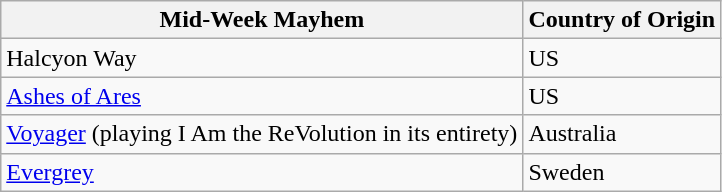<table class="wikitable">
<tr>
<th>Mid-Week Mayhem</th>
<th>Country of Origin</th>
</tr>
<tr>
<td>Halcyon Way</td>
<td>US</td>
</tr>
<tr>
<td><a href='#'>Ashes of Ares</a></td>
<td>US</td>
</tr>
<tr>
<td><a href='#'>Voyager</a> (playing I Am the ReVolution in its entirety)</td>
<td>Australia</td>
</tr>
<tr>
<td><a href='#'>Evergrey</a></td>
<td>Sweden</td>
</tr>
</table>
